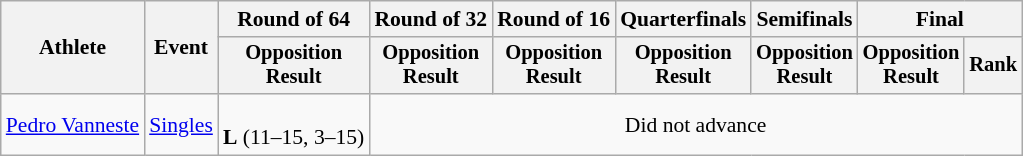<table class="wikitable" style="font-size:90%">
<tr>
<th rowspan="2">Athlete</th>
<th rowspan="2">Event</th>
<th>Round of 64</th>
<th>Round of 32</th>
<th>Round of 16</th>
<th>Quarterfinals</th>
<th>Semifinals</th>
<th colspan=2>Final</th>
</tr>
<tr style="font-size:95%">
<th>Opposition<br>Result</th>
<th>Opposition<br>Result</th>
<th>Opposition<br>Result</th>
<th>Opposition<br>Result</th>
<th>Opposition<br>Result</th>
<th>Opposition<br>Result</th>
<th>Rank</th>
</tr>
<tr align=center>
<td align=left><a href='#'>Pedro Vanneste</a></td>
<td align=left><a href='#'>Singles</a></td>
<td><br><strong>L</strong> (11–15, 3–15)</td>
<td colspan=6>Did not advance</td>
</tr>
</table>
